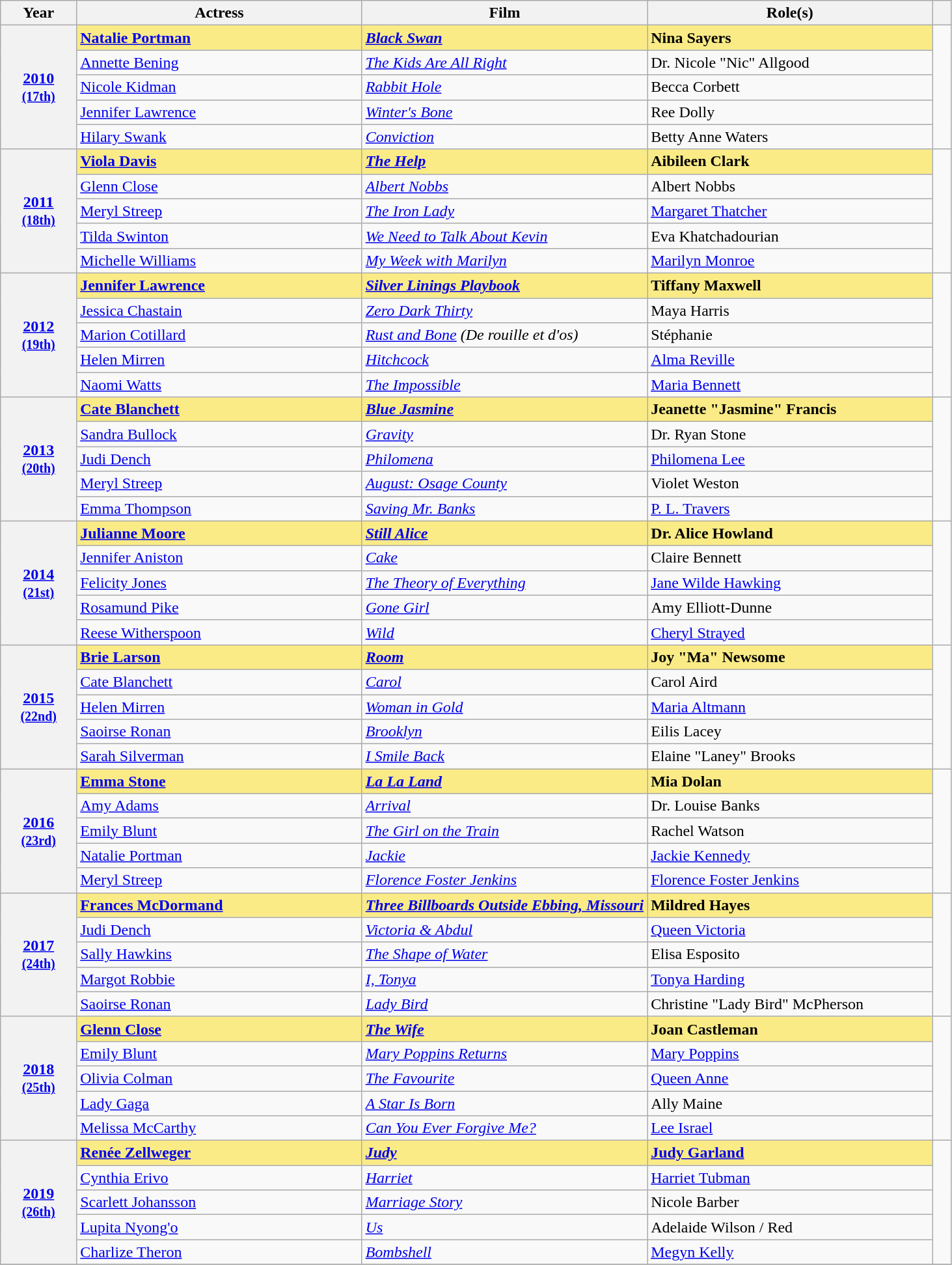<table class="wikitable sortable" style="text-align:left;">
<tr>
<th scope="col" style="width:8%;">Year</th>
<th scope="col" style="width:30%;">Actress</th>
<th scope="col" style="width:30%;">Film</th>
<th scope="col" style="width:30%;">Role(s)</th>
<th><strong></strong></th>
</tr>
<tr>
<th rowspan="5" scope="row" style="text-align:center"><a href='#'>2010</a><br><small><a href='#'>(17th)</a></small></th>
<td style="background:#FAEB86;"><strong><a href='#'>Natalie Portman</a> </strong></td>
<td style="background:#FAEB86;"><strong><em><a href='#'>Black Swan</a></em></strong></td>
<td style="background:#FAEB86;"><strong>Nina Sayers</strong></td>
<td rowspan=5></td>
</tr>
<tr>
<td><a href='#'>Annette Bening</a></td>
<td><em><a href='#'>The Kids Are All Right</a></em></td>
<td>Dr. Nicole "Nic" Allgood</td>
</tr>
<tr>
<td><a href='#'>Nicole Kidman</a></td>
<td><em><a href='#'>Rabbit Hole</a></em></td>
<td>Becca Corbett</td>
</tr>
<tr>
<td><a href='#'>Jennifer Lawrence</a></td>
<td><em><a href='#'>Winter's Bone</a></em></td>
<td>Ree Dolly</td>
</tr>
<tr>
<td><a href='#'>Hilary Swank</a></td>
<td><em><a href='#'>Conviction</a></em></td>
<td>Betty Anne Waters</td>
</tr>
<tr>
<th rowspan="5" scope="row" style="text-align:center"><a href='#'>2011</a><br><small><a href='#'>(18th)</a></small></th>
<td style="background:#FAEB86;"><strong><a href='#'>Viola Davis</a></strong></td>
<td style="background:#FAEB86;"><strong><em><a href='#'>The Help</a></em></strong></td>
<td style="background:#FAEB86;"><strong>Aibileen Clark</strong></td>
<td rowspan=5></td>
</tr>
<tr>
<td><a href='#'>Glenn Close</a></td>
<td><em><a href='#'>Albert Nobbs</a></em></td>
<td>Albert Nobbs</td>
</tr>
<tr>
<td><a href='#'>Meryl Streep</a> </td>
<td><em><a href='#'>The Iron Lady</a></em></td>
<td><a href='#'>Margaret Thatcher</a></td>
</tr>
<tr>
<td><a href='#'>Tilda Swinton</a></td>
<td><em><a href='#'>We Need to Talk About Kevin</a></em></td>
<td>Eva Khatchadourian</td>
</tr>
<tr>
<td><a href='#'>Michelle Williams</a></td>
<td><em><a href='#'>My Week with Marilyn</a></em></td>
<td><a href='#'>Marilyn Monroe</a></td>
</tr>
<tr>
<th rowspan="5" scope="row" style="text-align:center"><a href='#'>2012</a><br><small><a href='#'>(19th)</a></small></th>
<td style="background:#FAEB86;"><strong><a href='#'>Jennifer Lawrence</a> </strong></td>
<td style="background:#FAEB86;"><strong><em><a href='#'>Silver Linings Playbook</a></em></strong></td>
<td style="background:#FAEB86;"><strong>Tiffany Maxwell</strong></td>
<td rowspan=5></td>
</tr>
<tr>
<td><a href='#'>Jessica Chastain</a></td>
<td><em><a href='#'>Zero Dark Thirty</a></em></td>
<td>Maya Harris</td>
</tr>
<tr>
<td><a href='#'>Marion Cotillard</a></td>
<td><em><a href='#'>Rust and Bone</a> (De rouille et d'os)</em></td>
<td>Stéphanie</td>
</tr>
<tr>
<td><a href='#'>Helen Mirren</a></td>
<td><em><a href='#'>Hitchcock</a></em></td>
<td><a href='#'>Alma Reville</a></td>
</tr>
<tr>
<td><a href='#'>Naomi Watts</a></td>
<td><em><a href='#'>The Impossible</a></em></td>
<td><a href='#'>Maria Bennett</a></td>
</tr>
<tr>
<th rowspan="5" scope="row" style="text-align:center"><a href='#'>2013</a><br><small><a href='#'>(20th)</a></small></th>
<td style="background:#FAEB86;"><strong><a href='#'>Cate Blanchett</a> </strong></td>
<td style="background:#FAEB86;"><strong><em><a href='#'>Blue Jasmine</a></em></strong></td>
<td style="background:#FAEB86;"><strong>Jeanette "Jasmine" Francis</strong></td>
<td rowspan=5></td>
</tr>
<tr>
<td><a href='#'>Sandra Bullock</a></td>
<td><em><a href='#'>Gravity</a></em></td>
<td>Dr. Ryan Stone</td>
</tr>
<tr>
<td><a href='#'>Judi Dench</a></td>
<td><em><a href='#'>Philomena</a></em></td>
<td><a href='#'>Philomena Lee</a></td>
</tr>
<tr>
<td><a href='#'>Meryl Streep</a></td>
<td><em><a href='#'>August: Osage County</a></em></td>
<td>Violet Weston</td>
</tr>
<tr>
<td><a href='#'>Emma Thompson</a></td>
<td><em><a href='#'>Saving Mr. Banks</a></em></td>
<td><a href='#'>P. L. Travers</a></td>
</tr>
<tr>
<th rowspan="5" scope="row" style="text-align:center"><a href='#'>2014</a><br><small><a href='#'>(21st)</a></small></th>
<td style="background:#FAEB86;"><strong><a href='#'>Julianne Moore</a> </strong></td>
<td style="background:#FAEB86;"><strong><em><a href='#'>Still Alice</a></em></strong></td>
<td style="background:#FAEB86;"><strong>Dr. Alice Howland</strong></td>
<td rowspan=5></td>
</tr>
<tr>
<td><a href='#'>Jennifer Aniston</a></td>
<td><em><a href='#'>Cake</a></em></td>
<td>Claire Bennett</td>
</tr>
<tr>
<td><a href='#'>Felicity Jones</a></td>
<td><em><a href='#'>The Theory of Everything</a></em></td>
<td><a href='#'>Jane Wilde Hawking</a></td>
</tr>
<tr>
<td><a href='#'>Rosamund Pike</a></td>
<td><em><a href='#'>Gone Girl</a></em></td>
<td>Amy Elliott-Dunne</td>
</tr>
<tr>
<td><a href='#'>Reese Witherspoon</a></td>
<td><em><a href='#'>Wild</a></em></td>
<td><a href='#'>Cheryl Strayed</a></td>
</tr>
<tr>
<th rowspan="5" scope="row" style="text-align:center"><a href='#'>2015</a><br><small><a href='#'>(22nd)</a></small></th>
<td style="background:#FAEB86;"><strong><a href='#'>Brie Larson</a> </strong></td>
<td style="background:#FAEB86;"><strong><em><a href='#'>Room</a></em></strong></td>
<td style="background:#FAEB86;"><strong>Joy "Ma" Newsome</strong></td>
<td rowspan=5></td>
</tr>
<tr>
<td><a href='#'>Cate Blanchett</a></td>
<td><em><a href='#'>Carol</a></em></td>
<td>Carol Aird</td>
</tr>
<tr>
<td><a href='#'>Helen Mirren</a></td>
<td><em><a href='#'>Woman in Gold</a></em></td>
<td><a href='#'>Maria Altmann</a></td>
</tr>
<tr>
<td><a href='#'>Saoirse Ronan</a></td>
<td><em><a href='#'>Brooklyn</a></em></td>
<td>Eilis Lacey</td>
</tr>
<tr>
<td><a href='#'>Sarah Silverman</a></td>
<td><em><a href='#'>I Smile Back</a></em></td>
<td>Elaine "Laney" Brooks</td>
</tr>
<tr>
<th rowspan="5" scope="row" style="text-align:center"><a href='#'>2016</a><br><small><a href='#'>(23rd)</a></small></th>
<td style="background:#FAEB86;"><strong><a href='#'>Emma Stone</a> </strong></td>
<td style="background:#FAEB86;"><strong><em><a href='#'>La La Land</a></em></strong></td>
<td style="background:#FAEB86;"><strong>Mia Dolan</strong></td>
<td rowspan=5></td>
</tr>
<tr>
<td><a href='#'>Amy Adams</a></td>
<td><em><a href='#'>Arrival</a></em></td>
<td>Dr. Louise Banks</td>
</tr>
<tr>
<td><a href='#'>Emily Blunt</a></td>
<td><em><a href='#'>The Girl on the Train</a></em></td>
<td>Rachel Watson</td>
</tr>
<tr>
<td><a href='#'>Natalie Portman</a></td>
<td><em><a href='#'>Jackie</a></em></td>
<td><a href='#'>Jackie Kennedy</a></td>
</tr>
<tr>
<td><a href='#'>Meryl Streep</a></td>
<td><em><a href='#'>Florence Foster Jenkins</a></em></td>
<td><a href='#'>Florence Foster Jenkins</a></td>
</tr>
<tr>
<th rowspan="5" scope="row" style="text-align:center"><a href='#'>2017</a><br><small><a href='#'>(24th)</a></small></th>
<td style="background:#FAEB86;"><strong><a href='#'>Frances McDormand</a> </strong></td>
<td style="background:#FAEB86;"><strong><em><a href='#'>Three Billboards Outside Ebbing, Missouri</a></em></strong></td>
<td style="background:#FAEB86;"><strong>Mildred Hayes</strong></td>
<td rowspan=5></td>
</tr>
<tr>
<td><a href='#'>Judi Dench</a></td>
<td><em><a href='#'>Victoria & Abdul</a></em></td>
<td><a href='#'>Queen Victoria</a></td>
</tr>
<tr>
<td><a href='#'>Sally Hawkins</a></td>
<td><em><a href='#'>The Shape of Water</a></em></td>
<td>Elisa Esposito</td>
</tr>
<tr>
<td><a href='#'>Margot Robbie</a></td>
<td><em><a href='#'>I, Tonya</a></em></td>
<td><a href='#'>Tonya Harding</a></td>
</tr>
<tr>
<td><a href='#'>Saoirse Ronan</a></td>
<td><em><a href='#'>Lady Bird</a></em></td>
<td>Christine "Lady Bird" McPherson</td>
</tr>
<tr>
<th rowspan="5" scope="row" style="text-align:center"><a href='#'>2018</a><br><small><a href='#'>(25th)</a></small></th>
<td style="background:#FAEB86;"><strong><a href='#'>Glenn Close</a></strong></td>
<td style="background:#FAEB86;"><strong><em><a href='#'>The Wife</a></em></strong></td>
<td style="background:#FAEB86;"><strong>Joan Castleman</strong></td>
<td rowspan=5></td>
</tr>
<tr>
<td><a href='#'>Emily Blunt</a></td>
<td><em><a href='#'>Mary Poppins Returns</a></em></td>
<td><a href='#'>Mary Poppins</a></td>
</tr>
<tr>
<td><a href='#'>Olivia Colman</a> </td>
<td><em><a href='#'>The Favourite</a></em></td>
<td><a href='#'>Queen Anne</a></td>
</tr>
<tr>
<td><a href='#'>Lady Gaga</a></td>
<td><em><a href='#'>A Star Is Born</a></em></td>
<td>Ally Maine</td>
</tr>
<tr>
<td><a href='#'>Melissa McCarthy</a></td>
<td><em><a href='#'>Can You Ever Forgive Me?</a></em></td>
<td><a href='#'>Lee Israel</a></td>
</tr>
<tr>
<th rowspan="5" scope="row" style="text-align:center"><a href='#'>2019</a><br><small><a href='#'>(26th)</a></small></th>
<td style="background:#FAEB86;"><strong><a href='#'>Renée Zellweger</a> </strong></td>
<td style="background:#FAEB86;"><strong><em><a href='#'>Judy</a></em></strong></td>
<td style="background:#FAEB86;"><strong><a href='#'>Judy Garland</a></strong></td>
<td rowspan=5></td>
</tr>
<tr>
<td><a href='#'>Cynthia Erivo</a></td>
<td><em><a href='#'>Harriet</a></em></td>
<td><a href='#'>Harriet Tubman</a></td>
</tr>
<tr>
<td><a href='#'>Scarlett Johansson</a></td>
<td><em><a href='#'>Marriage Story</a></em></td>
<td>Nicole Barber</td>
</tr>
<tr>
<td><a href='#'>Lupita Nyong'o</a></td>
<td><em><a href='#'>Us</a></em></td>
<td>Adelaide Wilson / Red</td>
</tr>
<tr>
<td><a href='#'>Charlize Theron</a></td>
<td><em><a href='#'>Bombshell</a></em></td>
<td><a href='#'>Megyn Kelly</a></td>
</tr>
<tr>
</tr>
</table>
